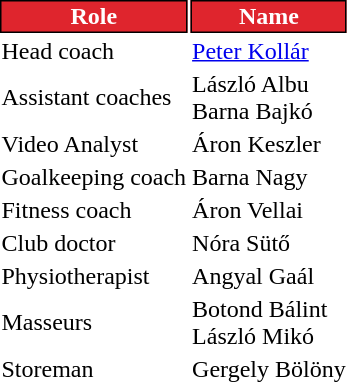<table class="toccolours">
<tr>
<th style="background:#df252d;color:#FFFFFF;border:1px solid #000000;">Role</th>
<th style="background:#df252d;color:#FFFFFF;border:1px solid #000000;">Name</th>
</tr>
<tr>
<td>Head coach</td>
<td> <a href='#'>Peter Kollár</a></td>
</tr>
<tr>
<td>Assistant coaches</td>
<td> László Albu <br>  Barna Bajkó</td>
</tr>
<tr>
<td>Video Analyst</td>
<td> Áron Keszler</td>
</tr>
<tr>
<td>Goalkeeping coach</td>
<td> Barna Nagy</td>
</tr>
<tr>
<td>Fitness coach</td>
<td> Áron Vellai</td>
</tr>
<tr>
<td>Club doctor</td>
<td> Nóra Sütő</td>
</tr>
<tr>
<td>Physiotherapist</td>
<td> Angyal Gaál</td>
</tr>
<tr>
<td>Masseurs</td>
<td> Botond Bálint <br>  László Mikó</td>
</tr>
<tr>
<td>Storeman</td>
<td> Gergely Bölöny</td>
</tr>
</table>
